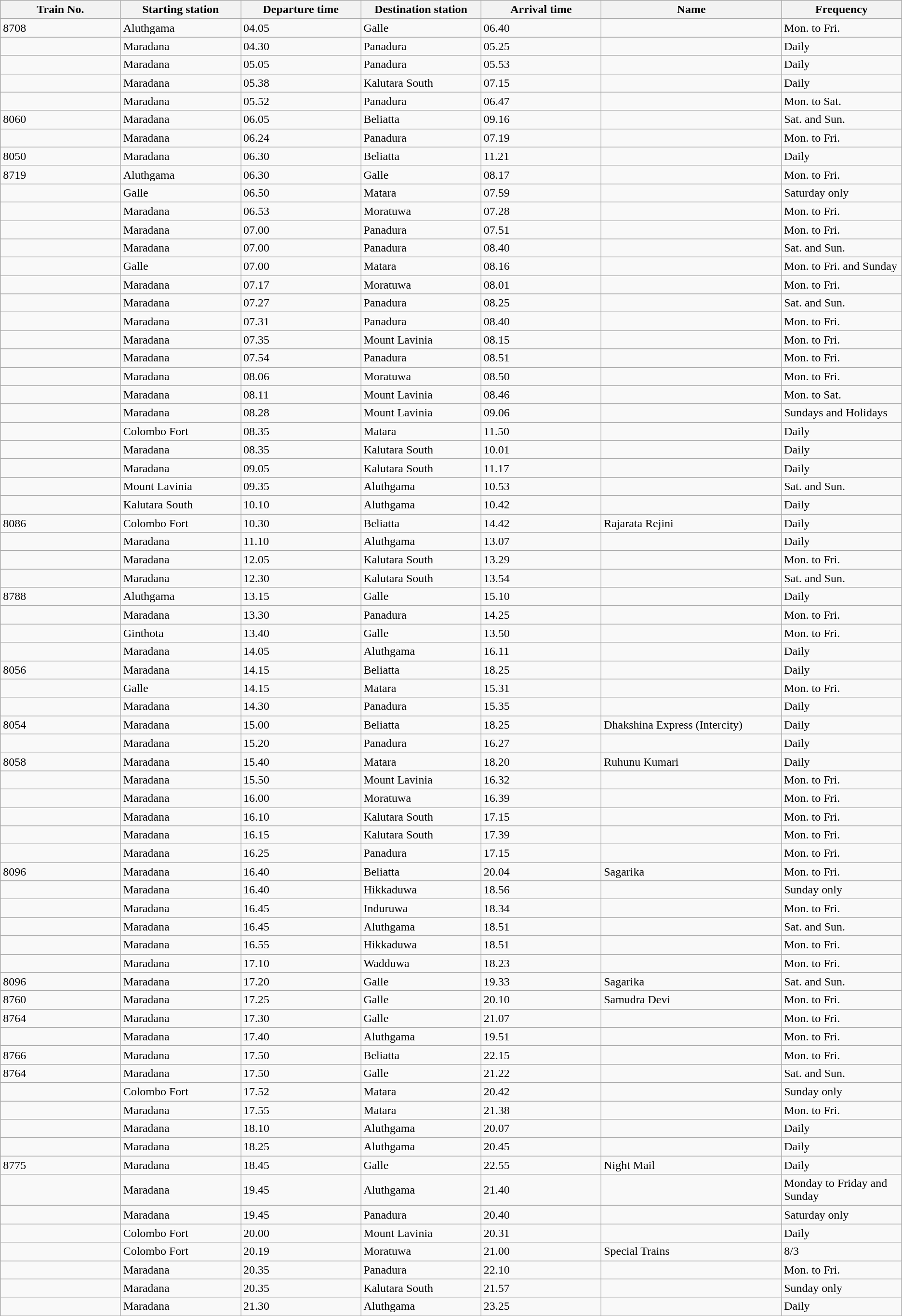<table class="sortable wikitable" border="1">
<tr>
<th width="10%">Train No.</th>
<th width="10%">Starting station</th>
<th width="10%">Departure time</th>
<th width="10%">Destination station</th>
<th width="10%">Arrival time</th>
<th width="15%">Name</th>
<th width="10%">Frequency</th>
</tr>
<tr>
<td>8708</td>
<td>Aluthgama</td>
<td>04.05</td>
<td>Galle</td>
<td>06.40</td>
<td></td>
<td>Mon. to Fri.</td>
</tr>
<tr>
<td></td>
<td>Maradana</td>
<td>04.30</td>
<td>Panadura</td>
<td>05.25</td>
<td></td>
<td>Daily</td>
</tr>
<tr>
<td></td>
<td>Maradana</td>
<td>05.05</td>
<td>Panadura</td>
<td>05.53</td>
<td></td>
<td>Daily</td>
</tr>
<tr>
<td></td>
<td>Maradana</td>
<td>05.38</td>
<td>Kalutara South</td>
<td>07.15</td>
<td></td>
<td>Daily</td>
</tr>
<tr>
<td></td>
<td>Maradana</td>
<td>05.52</td>
<td>Panadura</td>
<td>06.47</td>
<td></td>
<td>Mon. to Sat.</td>
</tr>
<tr>
<td>8060</td>
<td>Maradana</td>
<td>06.05</td>
<td>Beliatta</td>
<td>09.16</td>
<td></td>
<td>Sat. and Sun.</td>
</tr>
<tr>
<td></td>
<td>Maradana</td>
<td>06.24</td>
<td>Panadura</td>
<td>07.19</td>
<td></td>
<td>Mon. to Fri.</td>
</tr>
<tr>
<td>8050</td>
<td>Maradana</td>
<td>06.30</td>
<td>Beliatta</td>
<td>11.21</td>
<td></td>
<td>Daily</td>
</tr>
<tr>
<td>8719</td>
<td>Aluthgama</td>
<td>06.30</td>
<td>Galle</td>
<td>08.17</td>
<td></td>
<td>Mon. to Fri.</td>
</tr>
<tr>
<td></td>
<td>Galle</td>
<td>06.50</td>
<td>Matara</td>
<td>07.59</td>
<td></td>
<td>Saturday only</td>
</tr>
<tr>
<td></td>
<td>Maradana</td>
<td>06.53</td>
<td>Moratuwa</td>
<td>07.28</td>
<td></td>
<td>Mon. to Fri.</td>
</tr>
<tr>
<td></td>
<td>Maradana</td>
<td>07.00</td>
<td>Panadura</td>
<td>07.51</td>
<td></td>
<td>Mon. to Fri.</td>
</tr>
<tr>
<td></td>
<td>Maradana</td>
<td>07.00</td>
<td>Panadura</td>
<td>08.40</td>
<td></td>
<td>Sat. and Sun.</td>
</tr>
<tr>
<td></td>
<td>Galle</td>
<td>07.00</td>
<td>Matara</td>
<td>08.16</td>
<td></td>
<td>Mon. to Fri. and Sunday</td>
</tr>
<tr>
<td></td>
<td>Maradana</td>
<td>07.17</td>
<td>Moratuwa</td>
<td>08.01</td>
<td></td>
<td>Mon. to Fri.</td>
</tr>
<tr>
<td></td>
<td>Maradana</td>
<td>07.27</td>
<td>Panadura</td>
<td>08.25</td>
<td></td>
<td>Sat. and Sun.</td>
</tr>
<tr>
<td></td>
<td>Maradana</td>
<td>07.31</td>
<td>Panadura</td>
<td>08.40</td>
<td></td>
<td>Mon. to Fri.</td>
</tr>
<tr>
<td></td>
<td>Maradana</td>
<td>07.35</td>
<td>Mount Lavinia</td>
<td>08.15</td>
<td></td>
<td>Mon. to Fri.</td>
</tr>
<tr>
<td></td>
<td>Maradana</td>
<td>07.54</td>
<td>Panadura</td>
<td>08.51</td>
<td></td>
<td>Mon. to Fri.</td>
</tr>
<tr>
<td></td>
<td>Maradana</td>
<td>08.06</td>
<td>Moratuwa</td>
<td>08.50</td>
<td></td>
<td>Mon. to Fri.</td>
</tr>
<tr>
<td></td>
<td>Maradana</td>
<td>08.11</td>
<td>Mount Lavinia</td>
<td>08.46</td>
<td></td>
<td>Mon. to Sat.</td>
</tr>
<tr>
<td></td>
<td>Maradana</td>
<td>08.28</td>
<td>Mount Lavinia</td>
<td>09.06</td>
<td></td>
<td>Sundays and Holidays</td>
</tr>
<tr>
<td></td>
<td>Colombo Fort</td>
<td>08.35</td>
<td>Matara</td>
<td>11.50</td>
<td></td>
<td>Daily</td>
</tr>
<tr>
<td></td>
<td>Maradana</td>
<td>08.35</td>
<td>Kalutara South</td>
<td>10.01</td>
<td></td>
<td>Daily</td>
</tr>
<tr>
<td></td>
<td>Maradana</td>
<td>09.05</td>
<td>Kalutara South</td>
<td>11.17</td>
<td></td>
<td>Daily</td>
</tr>
<tr>
<td></td>
<td>Mount Lavinia</td>
<td>09.35</td>
<td>Aluthgama</td>
<td>10.53</td>
<td></td>
<td>Sat. and Sun.</td>
</tr>
<tr>
<td></td>
<td>Kalutara South</td>
<td>10.10</td>
<td>Aluthgama</td>
<td>10.42</td>
<td></td>
<td>Daily</td>
</tr>
<tr>
<td>8086</td>
<td>Colombo Fort</td>
<td>10.30</td>
<td>Beliatta</td>
<td>14.42</td>
<td>Rajarata Rejini</td>
<td>Daily</td>
</tr>
<tr>
<td></td>
<td>Maradana</td>
<td>11.10</td>
<td>Aluthgama</td>
<td>13.07</td>
<td></td>
<td>Daily</td>
</tr>
<tr>
<td></td>
<td>Maradana</td>
<td>12.05</td>
<td>Kalutara South</td>
<td>13.29</td>
<td></td>
<td>Mon. to Fri.</td>
</tr>
<tr>
<td></td>
<td>Maradana</td>
<td>12.30</td>
<td>Kalutara South</td>
<td>13.54</td>
<td></td>
<td>Sat. and Sun.</td>
</tr>
<tr>
<td>8788</td>
<td>Aluthgama</td>
<td>13.15</td>
<td>Galle</td>
<td>15.10</td>
<td></td>
<td>Daily</td>
</tr>
<tr>
<td></td>
<td>Maradana</td>
<td>13.30</td>
<td>Panadura</td>
<td>14.25</td>
<td></td>
<td>Mon. to Fri.</td>
</tr>
<tr>
<td></td>
<td>Ginthota</td>
<td>13.40</td>
<td>Galle</td>
<td>13.50</td>
<td></td>
<td>Mon. to Fri.</td>
</tr>
<tr>
<td></td>
<td>Maradana</td>
<td>14.05</td>
<td>Aluthgama</td>
<td>16.11</td>
<td></td>
<td>Daily</td>
</tr>
<tr>
<td>8056</td>
<td>Maradana</td>
<td>14.15</td>
<td>Beliatta</td>
<td>18.25</td>
<td></td>
<td>Daily</td>
</tr>
<tr>
<td></td>
<td>Galle</td>
<td>14.15</td>
<td>Matara</td>
<td>15.31</td>
<td></td>
<td>Mon. to Fri.</td>
</tr>
<tr>
<td></td>
<td>Maradana</td>
<td>14.30</td>
<td>Panadura</td>
<td>15.35</td>
<td></td>
<td>Daily</td>
</tr>
<tr>
<td>8054</td>
<td>Maradana</td>
<td>15.00</td>
<td>Beliatta</td>
<td>18.25</td>
<td>Dhakshina Express (Intercity)</td>
<td>Daily</td>
</tr>
<tr>
<td></td>
<td>Maradana</td>
<td>15.20</td>
<td>Panadura</td>
<td>16.27</td>
<td></td>
<td>Daily</td>
</tr>
<tr>
<td>8058</td>
<td>Maradana</td>
<td>15.40</td>
<td>Matara</td>
<td>18.20</td>
<td>Ruhunu Kumari</td>
<td>Daily</td>
</tr>
<tr>
<td></td>
<td>Maradana</td>
<td>15.50</td>
<td>Mount Lavinia</td>
<td>16.32</td>
<td></td>
<td>Mon. to Fri.</td>
</tr>
<tr>
<td></td>
<td>Maradana</td>
<td>16.00</td>
<td>Moratuwa</td>
<td>16.39</td>
<td></td>
<td>Mon. to Fri.</td>
</tr>
<tr>
<td></td>
<td>Maradana</td>
<td>16.10</td>
<td>Kalutara South</td>
<td>17.15</td>
<td></td>
<td>Mon. to Fri.</td>
</tr>
<tr>
<td></td>
<td>Maradana</td>
<td>16.15</td>
<td>Kalutara South</td>
<td>17.39</td>
<td></td>
<td>Mon. to Fri.</td>
</tr>
<tr>
<td></td>
<td>Maradana</td>
<td>16.25</td>
<td>Panadura</td>
<td>17.15</td>
<td></td>
<td>Mon. to Fri.</td>
</tr>
<tr>
<td>8096</td>
<td>Maradana</td>
<td>16.40</td>
<td>Beliatta</td>
<td>20.04</td>
<td>Sagarika</td>
<td>Mon. to Fri.</td>
</tr>
<tr>
<td></td>
<td>Maradana</td>
<td>16.40</td>
<td>Hikkaduwa</td>
<td>18.56</td>
<td></td>
<td>Sunday only</td>
</tr>
<tr>
<td></td>
<td>Maradana</td>
<td>16.45</td>
<td>Induruwa</td>
<td>18.34</td>
<td></td>
<td>Mon. to Fri.</td>
</tr>
<tr>
<td></td>
<td>Maradana</td>
<td>16.45</td>
<td>Aluthgama</td>
<td>18.51</td>
<td></td>
<td>Sat. and Sun.</td>
</tr>
<tr>
<td></td>
<td>Maradana</td>
<td>16.55</td>
<td>Hikkaduwa</td>
<td>18.51</td>
<td></td>
<td>Mon. to Fri.</td>
</tr>
<tr>
<td></td>
<td>Maradana</td>
<td>17.10</td>
<td>Wadduwa</td>
<td>18.23</td>
<td></td>
<td>Mon. to Fri.</td>
</tr>
<tr>
<td>8096</td>
<td>Maradana</td>
<td>17.20</td>
<td>Galle</td>
<td>19.33</td>
<td>Sagarika</td>
<td>Sat. and Sun.</td>
</tr>
<tr>
<td>8760</td>
<td>Maradana</td>
<td>17.25</td>
<td>Galle</td>
<td>20.10</td>
<td>Samudra Devi</td>
<td>Mon. to Fri.</td>
</tr>
<tr>
<td>8764</td>
<td>Maradana</td>
<td>17.30</td>
<td>Galle</td>
<td>21.07</td>
<td></td>
<td>Mon. to Fri.</td>
</tr>
<tr>
<td></td>
<td>Maradana</td>
<td>17.40</td>
<td>Aluthgama</td>
<td>19.51</td>
<td></td>
<td>Mon. to Fri.</td>
</tr>
<tr>
<td>8766</td>
<td>Maradana</td>
<td>17.50</td>
<td>Beliatta</td>
<td>22.15</td>
<td></td>
<td>Mon. to Fri.</td>
</tr>
<tr>
<td>8764</td>
<td>Maradana</td>
<td>17.50</td>
<td>Galle</td>
<td>21.22</td>
<td></td>
<td>Sat. and Sun.</td>
</tr>
<tr>
<td></td>
<td>Colombo Fort</td>
<td>17.52</td>
<td>Matara</td>
<td>20.42</td>
<td></td>
<td>Sunday only</td>
</tr>
<tr>
<td></td>
<td>Maradana</td>
<td>17.55</td>
<td>Matara</td>
<td>21.38</td>
<td></td>
<td>Mon. to Fri.</td>
</tr>
<tr>
<td></td>
<td>Maradana</td>
<td>18.10</td>
<td>Aluthgama</td>
<td>20.07</td>
<td></td>
<td>Daily</td>
</tr>
<tr>
<td></td>
<td>Maradana</td>
<td>18.25</td>
<td>Aluthgama</td>
<td>20.45</td>
<td></td>
<td>Daily</td>
</tr>
<tr>
<td>8775</td>
<td>Maradana</td>
<td>18.45</td>
<td>Galle</td>
<td>22.55</td>
<td>Night Mail</td>
<td>Daily</td>
</tr>
<tr>
<td></td>
<td>Maradana</td>
<td>19.45</td>
<td>Aluthgama</td>
<td>21.40</td>
<td></td>
<td>Monday to Friday and Sunday</td>
</tr>
<tr>
<td></td>
<td>Maradana</td>
<td>19.45</td>
<td>Panadura</td>
<td>20.40</td>
<td></td>
<td>Saturday only</td>
</tr>
<tr>
<td></td>
<td>Colombo Fort</td>
<td>20.00</td>
<td>Mount Lavinia</td>
<td>20.31</td>
<td></td>
<td>Daily</td>
</tr>
<tr>
<td></td>
<td>Colombo  Fort</td>
<td>20.19</td>
<td>Moratuwa</td>
<td>21.00</td>
<td>Special Trains</td>
<td>8/3</td>
</tr>
<tr>
<td></td>
<td>Maradana</td>
<td>20.35</td>
<td>Panadura</td>
<td>22.10</td>
<td></td>
<td>Mon. to Fri.</td>
</tr>
<tr>
<td></td>
<td>Maradana</td>
<td>20.35</td>
<td>Kalutara South</td>
<td>21.57</td>
<td></td>
<td>Sunday only</td>
</tr>
<tr>
<td></td>
<td>Maradana</td>
<td>21.30</td>
<td>Aluthgama</td>
<td>23.25</td>
<td></td>
<td>Daily</td>
</tr>
<tr>
</tr>
</table>
